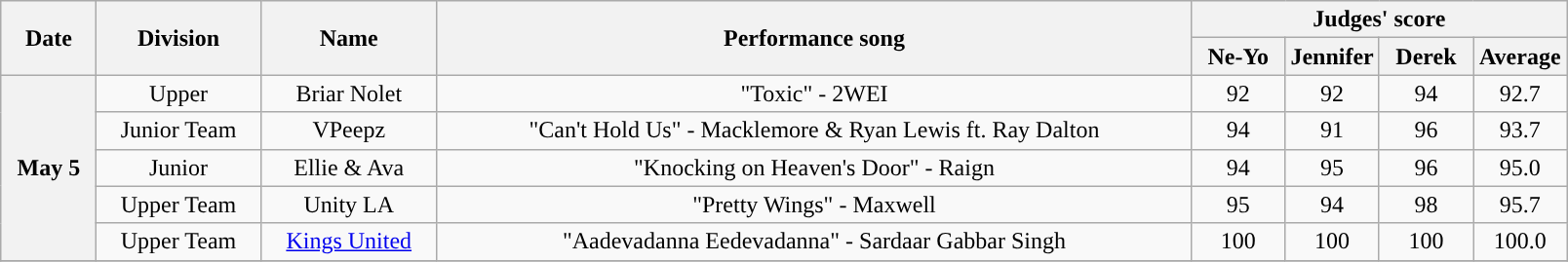<table class="wikitable sortable" style="text-align:center;">
<tr>
<th scope="col" rowspan="2">Date</th>
<th scope="col" rowspan="2">Division</th>
<th scope="col" rowspan="2" class="unsortable">Name</th>
<th scope="col" rowspan="2" class="unsortable">Performance song</th>
<th scope="col" colspan="4">Judges' score</th>
</tr>
<tr>
<th style="width:06%;">Ne-Yo</th>
<th style="width:06%;">Jennifer</th>
<th style="width:06%;">Derek</th>
<th style="width:06%;">Average</th>
</tr>
<tr>
<th scope="row" rowspan="5">May 5</th>
<td>Upper</td>
<td>Briar Nolet</td>
<td>"Toxic" - 2WEI</td>
<td>92</td>
<td>92</td>
<td>94</td>
<td>92.7</td>
</tr>
<tr>
<td>Junior Team</td>
<td>VPeepz</td>
<td>"Can't Hold Us" - Macklemore & Ryan Lewis ft. Ray Dalton</td>
<td>94</td>
<td>91</td>
<td>96</td>
<td>93.7</td>
</tr>
<tr>
<td>Junior</td>
<td>Ellie & Ava</td>
<td>"Knocking on Heaven's Door" - Raign</td>
<td>94</td>
<td>95</td>
<td>96</td>
<td>95.0</td>
</tr>
<tr>
<td>Upper Team</td>
<td>Unity LA</td>
<td>"Pretty Wings" - Maxwell</td>
<td>95</td>
<td>94</td>
<td>98</td>
<td>95.7</td>
</tr>
<tr>
<td>Upper Team</td>
<td><a href='#'>Kings United</a></td>
<td>"Aadevadanna Eedevadanna" - Sardaar Gabbar Singh</td>
<td>100</td>
<td>100</td>
<td>100</td>
<td>100.0</td>
</tr>
<tr>
</tr>
</table>
